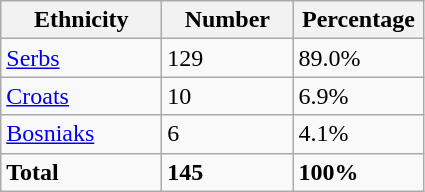<table class="wikitable">
<tr>
<th width="100px">Ethnicity</th>
<th width="80px">Number</th>
<th width="80px">Percentage</th>
</tr>
<tr>
<td><a href='#'>Serbs</a></td>
<td>129</td>
<td>89.0%</td>
</tr>
<tr>
<td><a href='#'>Croats</a></td>
<td>10</td>
<td>6.9%</td>
</tr>
<tr>
<td><a href='#'>Bosniaks</a></td>
<td>6</td>
<td>4.1%</td>
</tr>
<tr>
<td><strong>Total</strong></td>
<td><strong>145</strong></td>
<td><strong>100%</strong></td>
</tr>
</table>
